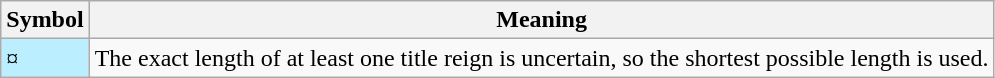<table class="wikitable">
<tr>
<th><strong>Symbol</strong></th>
<th><strong>Meaning</strong></th>
</tr>
<tr>
<td style="background-color:#bbeeff">¤</td>
<td>The exact length of at least one title reign is uncertain, so the shortest possible length is used.</td>
</tr>
</table>
